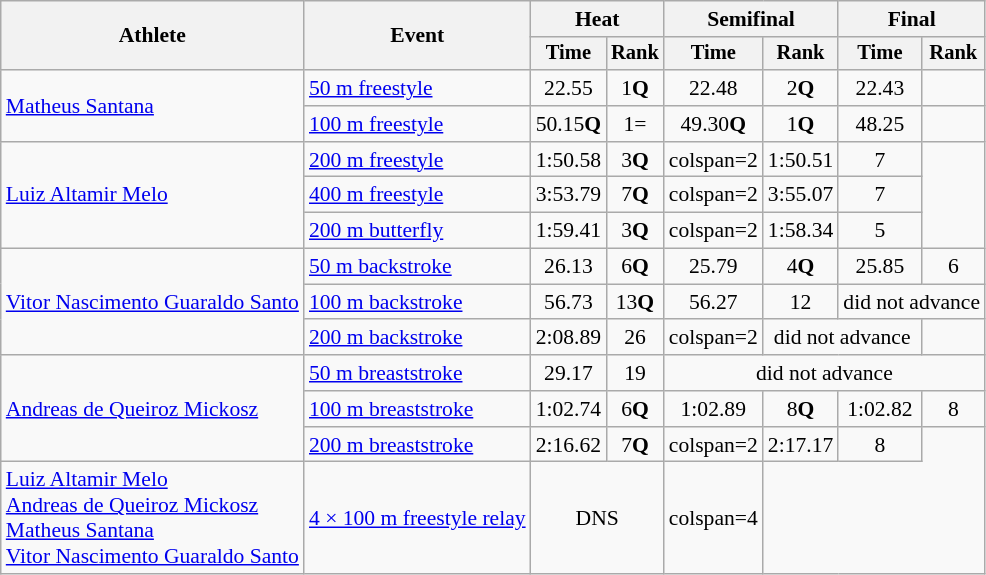<table class=wikitable style="font-size:90%">
<tr>
<th rowspan=2>Athlete</th>
<th rowspan=2>Event</th>
<th colspan="2">Heat</th>
<th colspan="2">Semifinal</th>
<th colspan="2">Final</th>
</tr>
<tr style="font-size:95%">
<th>Time</th>
<th>Rank</th>
<th>Time</th>
<th>Rank</th>
<th>Time</th>
<th>Rank</th>
</tr>
<tr align=center>
<td align=left rowspan=2><a href='#'>Matheus Santana</a></td>
<td align=left><a href='#'>50 m freestyle</a></td>
<td align=center>22.55</td>
<td align=center>1<strong>Q</strong></td>
<td align=center>22.48</td>
<td align=center>2<strong>Q</strong></td>
<td align=center>22.43</td>
<td align=center></td>
</tr>
<tr align=center>
<td align=left><a href='#'>100 m freestyle</a></td>
<td align=center>50.15<strong>Q</strong></td>
<td align=center>1=</td>
<td align=center>49.30<strong>Q</strong></td>
<td align=center>1<strong>Q</strong></td>
<td align=center>48.25</td>
<td align=center></td>
</tr>
<tr align=center>
<td align=left rowspan=3><a href='#'>Luiz Altamir Melo</a></td>
<td align=left><a href='#'>200 m freestyle</a></td>
<td>1:50.58</td>
<td>3<strong>Q</strong></td>
<td>colspan=2 </td>
<td>1:50.51</td>
<td>7</td>
</tr>
<tr align=center>
<td align=left><a href='#'>400 m freestyle</a></td>
<td>3:53.79</td>
<td>7<strong>Q</strong></td>
<td>colspan=2 </td>
<td>3:55.07</td>
<td>7</td>
</tr>
<tr align=center>
<td align=left><a href='#'>200 m butterfly</a></td>
<td>1:59.41</td>
<td>3<strong>Q</strong></td>
<td>colspan=2 </td>
<td>1:58.34</td>
<td>5</td>
</tr>
<tr align=center>
<td align=left rowspan=3><a href='#'>Vitor Nascimento Guaraldo Santo</a></td>
<td align=left><a href='#'>50 m backstroke</a></td>
<td>26.13</td>
<td>6<strong>Q</strong></td>
<td>25.79</td>
<td>4<strong>Q</strong></td>
<td>25.85</td>
<td>6</td>
</tr>
<tr align=center>
<td align=left><a href='#'>100 m backstroke</a></td>
<td>56.73</td>
<td>13<strong>Q</strong></td>
<td>56.27</td>
<td>12</td>
<td colspan="2">did not advance</td>
</tr>
<tr align=center>
<td align=left><a href='#'>200 m backstroke</a></td>
<td>2:08.89</td>
<td>26</td>
<td>colspan=2 </td>
<td colspan="2">did not advance</td>
</tr>
<tr align=center>
<td align=left rowspan=3><a href='#'>Andreas de Queiroz Mickosz</a></td>
<td align=left><a href='#'>50 m breaststroke</a></td>
<td>29.17</td>
<td>19</td>
<td colspan="4">did not advance</td>
</tr>
<tr align=center>
<td align=left><a href='#'>100 m breaststroke</a></td>
<td>1:02.74</td>
<td>6<strong>Q</strong></td>
<td>1:02.89</td>
<td>8<strong>Q</strong></td>
<td>1:02.82</td>
<td>8</td>
</tr>
<tr align=center>
<td align=left><a href='#'>200 m breaststroke</a></td>
<td>2:16.62</td>
<td>7<strong>Q</strong></td>
<td>colspan=2 </td>
<td>2:17.17</td>
<td>8</td>
</tr>
<tr align=center>
<td align=left><a href='#'>Luiz Altamir Melo</a><br><a href='#'>Andreas de Queiroz Mickosz</a><br><a href='#'>Matheus Santana</a><br><a href='#'>Vitor Nascimento Guaraldo Santo</a></td>
<td align=left><a href='#'>4 × 100 m freestyle relay</a></td>
<td colspan=2>DNS</td>
<td>colspan=4 </td>
</tr>
</table>
